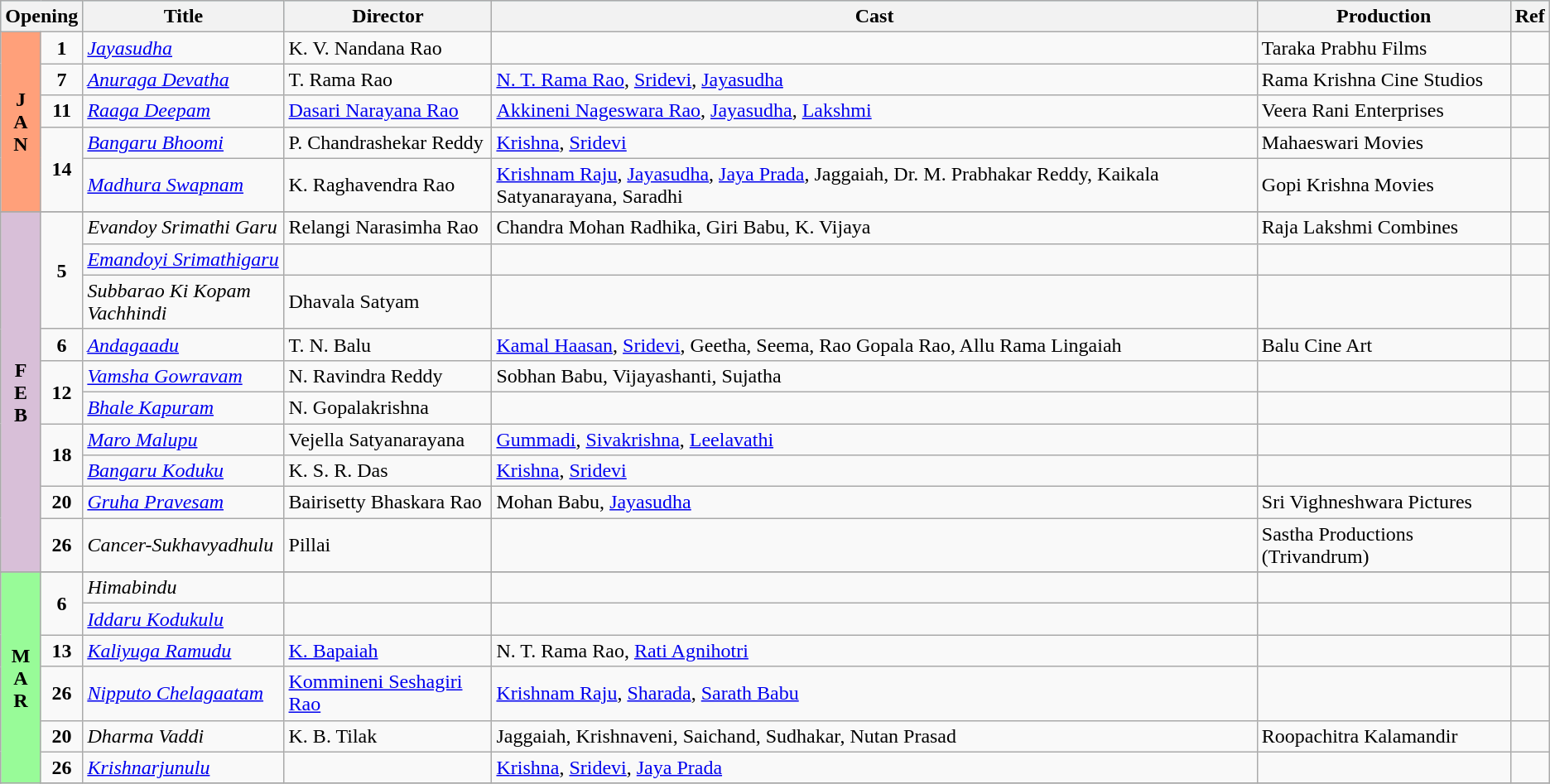<table class="wikitable">
<tr style="background:#b0e0e6; text-align:center;">
<th colspan="2">Opening</th>
<th style="width:13%;">Title</th>
<th>Director</th>
<th>Cast</th>
<th>Production</th>
<th>Ref</th>
</tr>
<tr January!>
<td rowspan="5"   style="text-align:center; background:#ffa07a; textcolor:#000;"><strong>J<br>A<br>N</strong></td>
<td rowspan=1 style="text-align:center;"><strong>1</strong></td>
<td><em><a href='#'>Jayasudha</a></em></td>
<td>K. V. Nandana Rao</td>
<td></td>
<td>Taraka Prabhu Films</td>
<td></td>
</tr>
<tr>
<td rowspan=1 style="text-align:center;"><strong>7</strong></td>
<td><em><a href='#'>Anuraga Devatha</a></em></td>
<td>T. Rama Rao</td>
<td><a href='#'>N. T. Rama Rao</a>, <a href='#'>Sridevi</a>, <a href='#'>Jayasudha</a></td>
<td>Rama Krishna Cine Studios</td>
<td></td>
</tr>
<tr>
<td rowspan=1 style="text-align:center;"><strong>11</strong></td>
<td><em><a href='#'>Raaga Deepam</a></em></td>
<td><a href='#'>Dasari Narayana Rao</a></td>
<td><a href='#'>Akkineni Nageswara Rao</a>, <a href='#'>Jayasudha</a>, <a href='#'>Lakshmi</a></td>
<td>Veera Rani Enterprises</td>
<td></td>
</tr>
<tr>
<td rowspan=2 style="text-align:center;"><strong>14</strong></td>
<td><em><a href='#'>Bangaru Bhoomi</a></em></td>
<td>P. Chandrashekar Reddy</td>
<td><a href='#'>Krishna</a>, <a href='#'>Sridevi</a></td>
<td>Mahaeswari Movies</td>
<td></td>
</tr>
<tr>
<td><em><a href='#'>Madhura Swapnam</a></em></td>
<td>K. Raghavendra Rao</td>
<td><a href='#'>Krishnam Raju</a>, <a href='#'>Jayasudha</a>, <a href='#'>Jaya Prada</a>, Jaggaiah, Dr. M. Prabhakar Reddy, Kaikala Satyanarayana, Saradhi</td>
<td>Gopi Krishna Movies</td>
<td></td>
</tr>
<tr>
</tr>
<tr February!>
<td rowspan="10"   style="text-align:center; background:thistle; textcolor:#000;"><strong>F<br>E<br>B</strong></td>
<td rowspan="3" style="text-align:center;"><strong>5</strong></td>
<td><em>Evandoy Srimathi Garu</em></td>
<td>Relangi Narasimha Rao</td>
<td>Chandra Mohan Radhika, Giri Babu, K. Vijaya</td>
<td>Raja Lakshmi Combines</td>
<td></td>
</tr>
<tr>
<td><em><a href='#'>Emandoyi Srimathigaru</a></em></td>
<td></td>
<td></td>
<td></td>
<td></td>
</tr>
<tr>
<td><em>Subbarao Ki Kopam Vachhindi</em></td>
<td>Dhavala Satyam</td>
<td></td>
<td></td>
<td></td>
</tr>
<tr>
<td style="text-align:center;"><strong>6</strong></td>
<td><em><a href='#'>Andagaadu</a></em></td>
<td>T. N. Balu</td>
<td><a href='#'>Kamal Haasan</a>, <a href='#'>Sridevi</a>, Geetha, Seema, Rao Gopala Rao, Allu Rama Lingaiah</td>
<td>Balu Cine Art</td>
<td></td>
</tr>
<tr>
<td rowspan=2 style="text-align:center;"><strong>12</strong></td>
<td><em><a href='#'>Vamsha Gowravam</a></em></td>
<td>N. Ravindra Reddy</td>
<td>Sobhan Babu, Vijayashanti, Sujatha</td>
<td></td>
<td></td>
</tr>
<tr>
<td><em><a href='#'>Bhale Kapuram</a></em></td>
<td>N. Gopalakrishna</td>
<td></td>
<td></td>
<td></td>
</tr>
<tr>
<td rowspan=2 style="text-align:center;"><strong>18</strong></td>
<td><em><a href='#'>Maro Malupu</a></em></td>
<td>Vejella Satyanarayana</td>
<td><a href='#'>Gummadi</a>, <a href='#'>Sivakrishna</a>, <a href='#'>Leelavathi</a></td>
<td></td>
<td></td>
</tr>
<tr>
<td><em><a href='#'>Bangaru Koduku</a></em></td>
<td>K. S. R. Das</td>
<td><a href='#'>Krishna</a>, <a href='#'>Sridevi</a></td>
<td></td>
<td></td>
</tr>
<tr>
<td style="text-align:center;"><strong>20</strong></td>
<td><em><a href='#'>Gruha Pravesam</a></em></td>
<td>Bairisetty Bhaskara Rao</td>
<td>Mohan Babu, <a href='#'>Jayasudha</a></td>
<td>Sri Vighneshwara Pictures</td>
<td></td>
</tr>
<tr>
<td style="text-align:center;"><strong>26</strong></td>
<td><em>Cancer-Sukhavyadhulu</em></td>
<td>Pillai</td>
<td></td>
<td>Sastha Productions (Trivandrum)</td>
<td></td>
</tr>
<tr>
</tr>
<tr March!>
<td rowspan="8"   style="text-align:center; background:#98fb98; textcolor:#000;"><strong>M<br>A<br>R</strong></td>
<td rowspan=2 style="text-align:center;"><strong>6</strong></td>
<td><em>Himabindu</em></td>
<td></td>
<td></td>
<td></td>
<td></td>
</tr>
<tr>
<td><em><a href='#'>Iddaru Kodukulu</a></em></td>
<td></td>
<td></td>
<td></td>
<td></td>
</tr>
<tr>
<td style="text-align:center;"><strong>13</strong></td>
<td><em><a href='#'>Kaliyuga Ramudu</a></em></td>
<td><a href='#'>K. Bapaiah</a></td>
<td>N. T. Rama Rao, <a href='#'>Rati Agnihotri</a></td>
<td></td>
<td></td>
</tr>
<tr>
<td style="text-align:center;"><strong>26</strong></td>
<td><em><a href='#'>Nipputo Chelagaatam</a></em></td>
<td><a href='#'>Kommineni Seshagiri Rao</a></td>
<td><a href='#'>Krishnam Raju</a>, <a href='#'>Sharada</a>, <a href='#'>Sarath Babu</a></td>
<td></td>
<td></td>
</tr>
<tr>
<td style="text-align:center;"><strong>20</strong></td>
<td><em>Dharma Vaddi</em></td>
<td>K. B. Tilak</td>
<td>Jaggaiah, Krishnaveni, Saichand, Sudhakar, Nutan Prasad</td>
<td>Roopachitra Kalamandir</td>
<td></td>
</tr>
<tr>
<td style="text-align:center;"><strong>26</strong></td>
<td><em><a href='#'>Krishnarjunulu</a></em></td>
<td></td>
<td><a href='#'>Krishna</a>, <a href='#'>Sridevi</a>, <a href='#'>Jaya Prada</a></td>
<td></td>
<td></td>
</tr>
<tr>
</tr>
</table>
